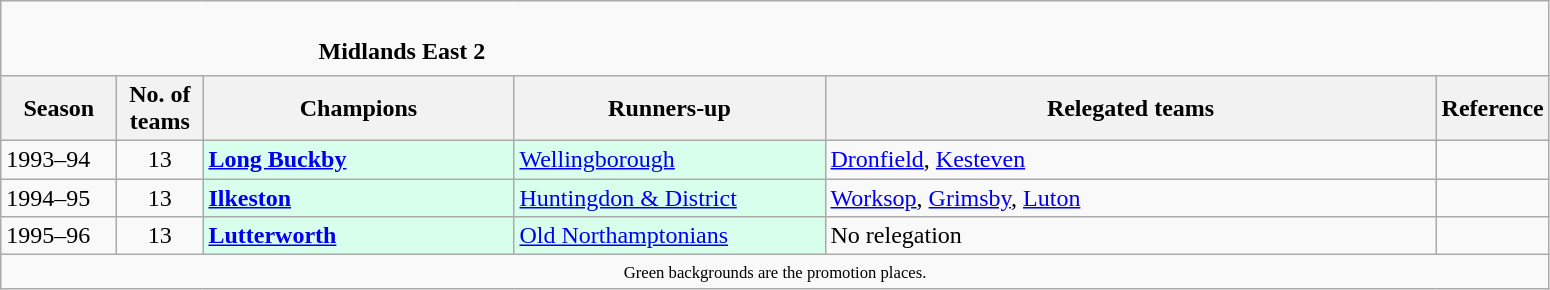<table class="wikitable">
<tr>
<td colspan="11" cellpadding="0" cellspacing="0"><br><table border="0" style="width:100%" cellpadding="0" cellspacing="0">
<tr>
<td style="width:20%;border:0"></td>
<td style="border:0"><strong>Midlands East 2</strong></td>
<td style="width:20%;border:0"></td>
</tr>
</table>
</td>
</tr>
<tr>
<th style="width:70px">Season</th>
<th style="width:50px">No. of teams</th>
<th style="width:200px">Champions</th>
<th style="width:200px">Runners-up</th>
<th style="width:400px">Relegated teams</th>
<th style="width:50px">Reference</th>
</tr>
<tr>
<td>1993–94</td>
<td style="text-align:center">13</td>
<td style="background:#d8ffeb"><strong><a href='#'>Long Buckby</a></strong></td>
<td style="background:#d8ffeb"><a href='#'>Wellingborough</a></td>
<td><a href='#'>Dronfield</a>, <a href='#'>Kesteven</a></td>
<td></td>
</tr>
<tr>
<td>1994–95</td>
<td style="text-align:center">13</td>
<td style="background:#d8ffeb"><strong><a href='#'>Ilkeston</a></strong></td>
<td style="background:#d8ffeb"><a href='#'>Huntingdon & District</a></td>
<td><a href='#'>Worksop</a>, <a href='#'>Grimsby</a>, <a href='#'>Luton</a></td>
<td></td>
</tr>
<tr>
<td>1995–96</td>
<td style="text-align:center">13</td>
<td style="background:#d8ffeb"><strong><a href='#'>Lutterworth</a></strong></td>
<td style="background:#d8ffeb"><a href='#'>Old Northamptonians</a></td>
<td>No relegation</td>
<td></td>
</tr>
<tr>
<td colspan="15" style="border:0;font-size:smaller;text-align:center"><small><span>Green backgrounds</span> are the promotion places.</small></td>
</tr>
</table>
